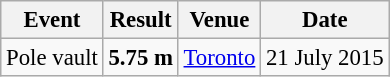<table class="wikitable" style="border-collapse: collapse; font-size: 95%;">
<tr>
<th>Event</th>
<th>Result</th>
<th>Venue</th>
<th>Date</th>
</tr>
<tr>
<td>Pole vault</td>
<td><strong>5.75 m</strong></td>
<td> <a href='#'>Toronto</a></td>
<td>21 July 2015</td>
</tr>
</table>
